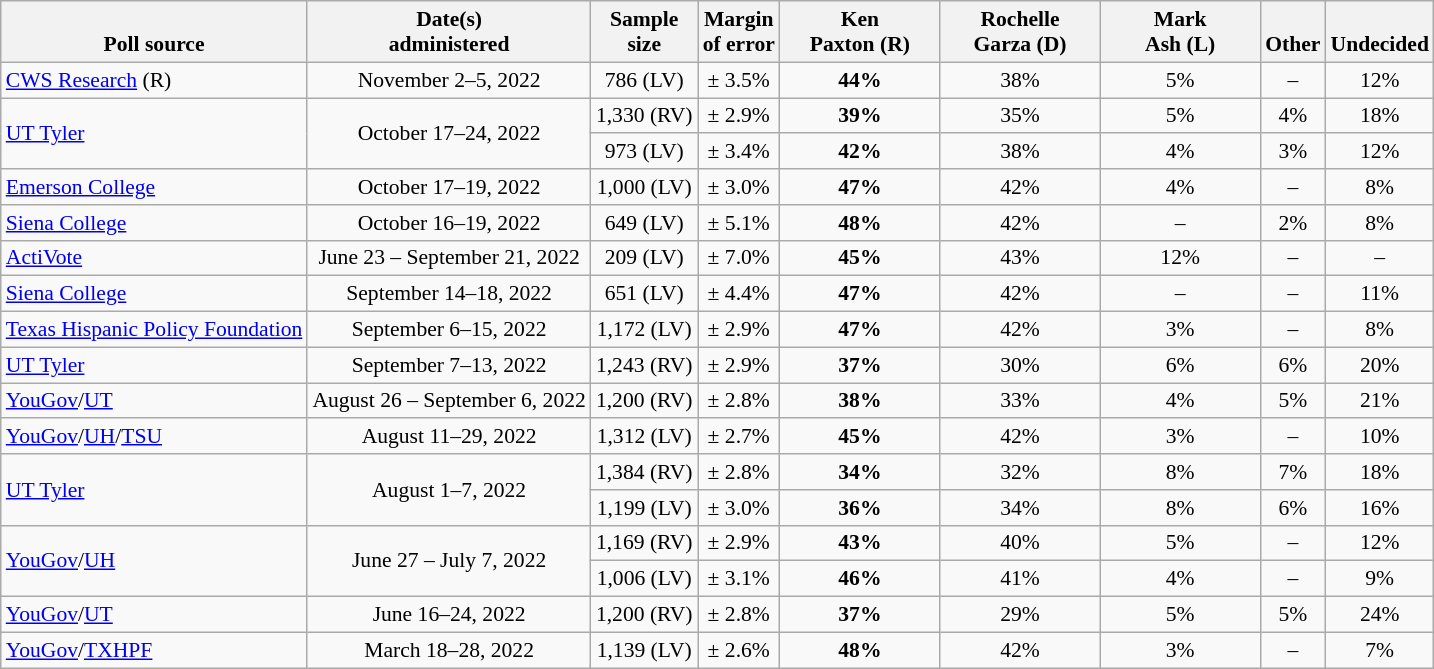<table class="wikitable" style="font-size:90%;text-align:center;">
<tr valign=bottom>
<th>Poll source</th>
<th>Date(s)<br>administered</th>
<th>Sample<br>size</th>
<th>Margin<br>of error</th>
<th style="width:100px;">Ken<br>Paxton (R)</th>
<th style="width:100px;">Rochelle<br>Garza (D)</th>
<th style="width:100px;">Mark<br>Ash (L)</th>
<th>Other</th>
<th>Undecided</th>
</tr>
<tr>
<td style="text-align:left;"><a href='#'>CWS Research</a> (R)</td>
<td>November 2–5, 2022</td>
<td>786 (LV)</td>
<td>± 3.5%</td>
<td><strong>44%</strong></td>
<td>38%</td>
<td>5%</td>
<td>–</td>
<td>12%</td>
</tr>
<tr>
<td style="text-align:left;" rowspan="2"><a href='#'>UT Tyler</a></td>
<td rowspan="2">October 17–24, 2022</td>
<td>1,330 (RV)</td>
<td>± 2.9%</td>
<td><strong>39%</strong></td>
<td>35%</td>
<td>5%</td>
<td>4%</td>
<td>18%</td>
</tr>
<tr>
<td>973 (LV)</td>
<td>± 3.4%</td>
<td><strong>42%</strong></td>
<td>38%</td>
<td>4%</td>
<td>3%</td>
<td>12%</td>
</tr>
<tr>
<td style="text-align:left;"><a href='#'>Emerson College</a></td>
<td>October 17–19, 2022</td>
<td>1,000 (LV)</td>
<td>± 3.0%</td>
<td><strong>47%</strong></td>
<td>42%</td>
<td>4%</td>
<td>–</td>
<td>8%</td>
</tr>
<tr>
<td style="text-align:left;"><a href='#'>Siena College</a></td>
<td>October 16–19, 2022</td>
<td>649 (LV)</td>
<td>± 5.1%</td>
<td><strong>48%</strong></td>
<td>42%</td>
<td>–</td>
<td>2%</td>
<td>8%</td>
</tr>
<tr>
<td style="text-align:left;"><a href='#'>ActiVote</a></td>
<td>June 23 – September 21, 2022</td>
<td>209 (LV)</td>
<td>± 7.0%</td>
<td><strong>45%</strong></td>
<td>43%</td>
<td>12%</td>
<td>–</td>
<td>–</td>
</tr>
<tr>
<td style="text-align:left;"><a href='#'>Siena College</a></td>
<td>September 14–18, 2022</td>
<td>651 (LV)</td>
<td>± 4.4%</td>
<td><strong>47%</strong></td>
<td>42%</td>
<td>–</td>
<td>–</td>
<td>11%</td>
</tr>
<tr>
<td style="text-align:left;"><a href='#'>Texas Hispanic Policy Foundation</a></td>
<td>September 6–15, 2022</td>
<td>1,172 (LV)</td>
<td>± 2.9%</td>
<td><strong>47%</strong></td>
<td>42%</td>
<td>3%</td>
<td>–</td>
<td>8%</td>
</tr>
<tr>
<td style="text-align:left;"><a href='#'>UT Tyler</a></td>
<td>September 7–13, 2022</td>
<td>1,243 (RV)</td>
<td>± 2.9%</td>
<td><strong>37%</strong></td>
<td>30%</td>
<td>6%</td>
<td>6%</td>
<td>20%</td>
</tr>
<tr>
<td style="text-align:left;"><a href='#'>YouGov</a>/<a href='#'>UT</a></td>
<td>August 26 – September 6, 2022</td>
<td>1,200 (RV)</td>
<td>± 2.8%</td>
<td><strong>38%</strong></td>
<td>33%</td>
<td>4%</td>
<td>5%</td>
<td>21%</td>
</tr>
<tr>
<td style="text-align:left;"><a href='#'>YouGov</a>/<a href='#'>UH</a>/<a href='#'>TSU</a></td>
<td>August 11–29, 2022</td>
<td>1,312 (LV)</td>
<td>± 2.7%</td>
<td><strong>45%</strong></td>
<td>42%</td>
<td>3%</td>
<td>–</td>
<td>10%</td>
</tr>
<tr>
<td style="text-align:left;" rowspan="2"><a href='#'>UT Tyler</a></td>
<td rowspan="2">August 1–7, 2022</td>
<td>1,384 (RV)</td>
<td>± 2.8%</td>
<td><strong>34%</strong></td>
<td>32%</td>
<td>8%</td>
<td>7%</td>
<td>18%</td>
</tr>
<tr>
<td>1,199 (LV)</td>
<td>± 3.0%</td>
<td><strong>36%</strong></td>
<td>34%</td>
<td>8%</td>
<td>6%</td>
<td>16%</td>
</tr>
<tr>
<td style="text-align:left;" rowspan="2"><a href='#'>YouGov</a>/<a href='#'>UH</a></td>
<td rowspan="2">June 27 – July 7, 2022</td>
<td>1,169 (RV)</td>
<td>± 2.9%</td>
<td><strong>43%</strong></td>
<td>40%</td>
<td>5%</td>
<td>–</td>
<td>12%</td>
</tr>
<tr>
<td>1,006 (LV)</td>
<td>± 3.1%</td>
<td><strong>46%</strong></td>
<td>41%</td>
<td>4%</td>
<td>–</td>
<td>9%</td>
</tr>
<tr>
<td style="text-align:left;"><a href='#'>YouGov</a>/<a href='#'>UT</a></td>
<td>June 16–24, 2022</td>
<td>1,200 (RV)</td>
<td>± 2.8%</td>
<td><strong>37%</strong></td>
<td>29%</td>
<td>5%</td>
<td>5%</td>
<td>24%</td>
</tr>
<tr>
<td style="text-align:left;"><a href='#'>YouGov</a>/<a href='#'>TXHPF</a></td>
<td>March 18–28, 2022</td>
<td>1,139 (LV)</td>
<td>± 2.6%</td>
<td><strong>48%</strong></td>
<td>42%</td>
<td>3%</td>
<td>–</td>
<td>7%</td>
</tr>
</table>
